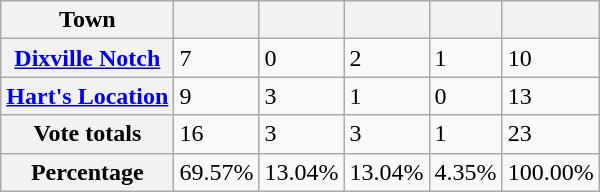<table class="wikitable sortable" style=margin:auto;margin:auto>
<tr valign=bottom>
<th>Town</th>
<th></th>
<th></th>
<th></th>
<th></th>
<th></th>
</tr>
<tr>
<th><a href='#'>Dixville Notch</a></th>
<td>7</td>
<td>0</td>
<td>2</td>
<td>1</td>
<td>10</td>
</tr>
<tr>
<th><a href='#'>Hart's Location</a></th>
<td>9</td>
<td>3</td>
<td>1</td>
<td>0</td>
<td>13</td>
</tr>
<tr>
<th>Vote totals</th>
<td>16</td>
<td>3</td>
<td>3</td>
<td>1</td>
<td>23</td>
</tr>
<tr>
<th>Percentage</th>
<td>69.57%</td>
<td>13.04%</td>
<td>13.04%</td>
<td>4.35%</td>
<td>100.00%</td>
</tr>
</table>
